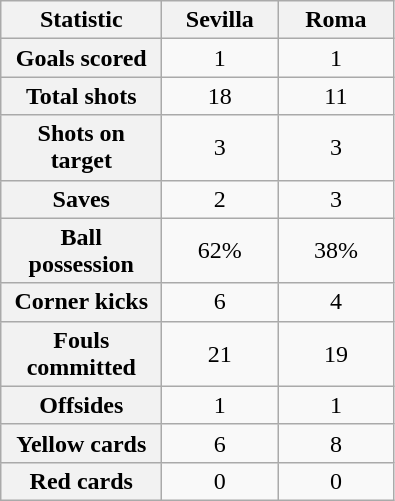<table class="wikitable plainrowheaders" style="text-align:center">
<tr>
<th scope="col" style="width:100px">Statistic</th>
<th scope="col" style="width:70px">Sevilla</th>
<th scope="col" style="width:70px">Roma</th>
</tr>
<tr>
<th scope=row>Goals scored</th>
<td>1</td>
<td>1</td>
</tr>
<tr>
<th scope=row>Total shots</th>
<td>18</td>
<td>11</td>
</tr>
<tr>
<th scope=row>Shots on target</th>
<td>3</td>
<td>3</td>
</tr>
<tr>
<th scope=row>Saves</th>
<td>2</td>
<td>3</td>
</tr>
<tr>
<th scope=row>Ball possession</th>
<td>62%</td>
<td>38%</td>
</tr>
<tr>
<th scope=row>Corner kicks</th>
<td>6</td>
<td>4</td>
</tr>
<tr>
<th scope=row>Fouls committed</th>
<td>21</td>
<td>19</td>
</tr>
<tr>
<th scope=row>Offsides</th>
<td>1</td>
<td>1</td>
</tr>
<tr>
<th scope=row>Yellow cards</th>
<td>6</td>
<td>8</td>
</tr>
<tr>
<th scope=row>Red cards</th>
<td>0</td>
<td>0</td>
</tr>
</table>
